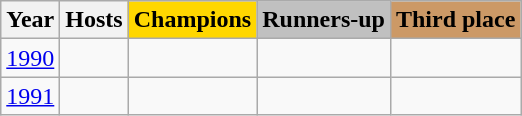<table class="wikitable" style="text-align: center;">
<tr>
<th>Year</th>
<th>Hosts</th>
<th style="background:gold">Champions</th>
<th style="background:silver">Runners-up</th>
<th style="background:#c96">Third place</th>
</tr>
<tr>
<td><a href='#'>1990</a></td>
<td></td>
<td></td>
<td></td>
<td></td>
</tr>
<tr>
<td><a href='#'>1991</a></td>
<td></td>
<td></td>
<td></td>
<td></td>
</tr>
</table>
